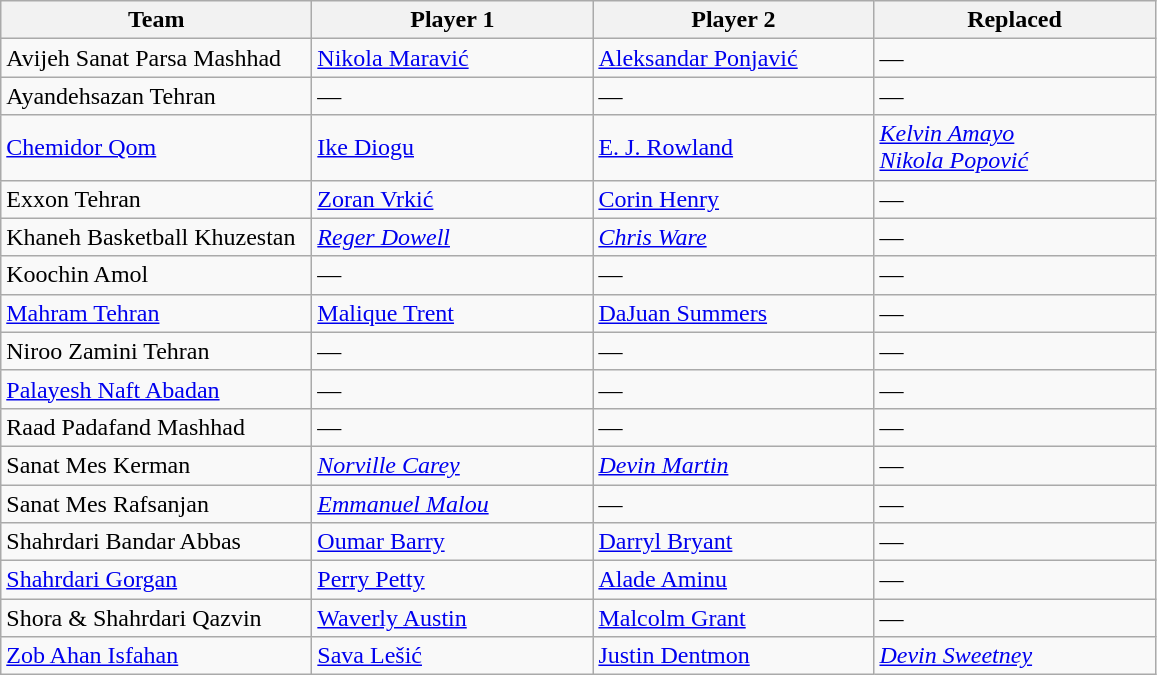<table class="wikitable">
<tr>
<th width=200>Team</th>
<th width=180>Player 1</th>
<th width=180>Player 2</th>
<th width=180>Replaced</th>
</tr>
<tr>
<td>Avijeh Sanat Parsa Mashhad</td>
<td> <a href='#'>Nikola Maravić</a></td>
<td> <a href='#'>Aleksandar Ponjavić</a></td>
<td>—</td>
</tr>
<tr>
<td>Ayandehsazan Tehran</td>
<td>—</td>
<td>—</td>
<td>—</td>
</tr>
<tr>
<td><a href='#'>Chemidor Qom</a></td>
<td> <a href='#'>Ike Diogu</a></td>
<td> <a href='#'>E. J. Rowland</a></td>
<td><em> <a href='#'>Kelvin Amayo</a><br> <a href='#'>Nikola Popović</a></em></td>
</tr>
<tr>
<td>Exxon Tehran</td>
<td> <a href='#'>Zoran Vrkić</a></td>
<td> <a href='#'>Corin Henry</a></td>
<td>—</td>
</tr>
<tr>
<td>Khaneh Basketball Khuzestan</td>
<td><em> <a href='#'>Reger Dowell</a></em></td>
<td><em> <a href='#'>Chris Ware</a></em></td>
<td>—</td>
</tr>
<tr>
<td>Koochin Amol</td>
<td>—</td>
<td>—</td>
<td>—</td>
</tr>
<tr>
<td><a href='#'>Mahram Tehran</a></td>
<td> <a href='#'>Malique Trent</a></td>
<td> <a href='#'>DaJuan Summers</a></td>
<td>—</td>
</tr>
<tr>
<td>Niroo Zamini Tehran</td>
<td>—</td>
<td>—</td>
<td>—</td>
</tr>
<tr>
<td><a href='#'>Palayesh Naft Abadan</a></td>
<td>—</td>
<td>—</td>
<td>—</td>
</tr>
<tr>
<td>Raad Padafand Mashhad</td>
<td>—</td>
<td>—</td>
<td>—</td>
</tr>
<tr>
<td>Sanat Mes Kerman</td>
<td><em> <a href='#'>Norville Carey</a></em></td>
<td><em> <a href='#'>Devin Martin</a></em></td>
<td>—</td>
</tr>
<tr>
<td>Sanat Mes Rafsanjan</td>
<td><em> <a href='#'>Emmanuel Malou</a></em></td>
<td>—</td>
<td>—</td>
</tr>
<tr>
<td>Shahrdari Bandar Abbas</td>
<td> <a href='#'>Oumar Barry</a></td>
<td> <a href='#'>Darryl Bryant</a></td>
<td>—</td>
</tr>
<tr>
<td><a href='#'>Shahrdari Gorgan</a></td>
<td> <a href='#'>Perry Petty</a></td>
<td> <a href='#'>Alade Aminu</a></td>
<td>—</td>
</tr>
<tr>
<td>Shora & Shahrdari Qazvin</td>
<td> <a href='#'>Waverly Austin</a></td>
<td> <a href='#'>Malcolm Grant</a></td>
<td>—</td>
</tr>
<tr>
<td><a href='#'>Zob Ahan Isfahan</a></td>
<td> <a href='#'>Sava Lešić</a></td>
<td> <a href='#'>Justin Dentmon</a></td>
<td><em> <a href='#'>Devin Sweetney</a></em></td>
</tr>
</table>
